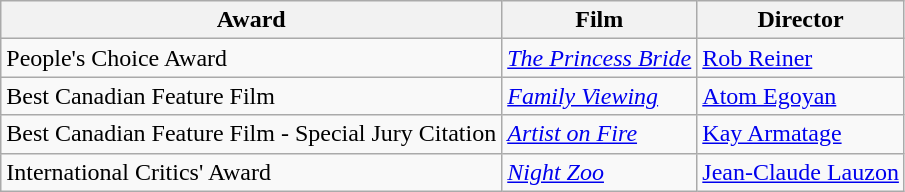<table class="wikitable">
<tr>
<th>Award</th>
<th>Film</th>
<th>Director</th>
</tr>
<tr>
<td>People's Choice Award</td>
<td><em><a href='#'>The Princess Bride</a></em></td>
<td><a href='#'>Rob Reiner</a></td>
</tr>
<tr>
<td>Best Canadian Feature Film</td>
<td><em><a href='#'>Family Viewing</a></em></td>
<td><a href='#'>Atom Egoyan</a></td>
</tr>
<tr>
<td>Best Canadian Feature Film - Special Jury Citation</td>
<td><em><a href='#'>Artist on Fire</a></em></td>
<td><a href='#'>Kay Armatage</a></td>
</tr>
<tr>
<td>International Critics' Award</td>
<td><em><a href='#'>Night Zoo</a></em></td>
<td><a href='#'>Jean-Claude Lauzon</a></td>
</tr>
</table>
